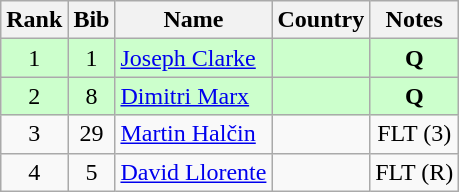<table class="wikitable" style="text-align:center;">
<tr>
<th>Rank</th>
<th>Bib</th>
<th>Name</th>
<th>Country</th>
<th>Notes</th>
</tr>
<tr bgcolor=ccffcc>
<td>1</td>
<td>1</td>
<td align=left><a href='#'>Joseph Clarke</a></td>
<td align=left></td>
<td><strong>Q</strong></td>
</tr>
<tr bgcolor=ccffcc>
<td>2</td>
<td>8</td>
<td align=left><a href='#'>Dimitri Marx</a></td>
<td align=left></td>
<td><strong>Q</strong></td>
</tr>
<tr>
<td>3</td>
<td>29</td>
<td align=left><a href='#'>Martin Halčin</a></td>
<td align=left></td>
<td>FLT (3)</td>
</tr>
<tr>
<td>4</td>
<td>5</td>
<td align=left><a href='#'>David Llorente</a></td>
<td align=left></td>
<td>FLT (R)</td>
</tr>
</table>
